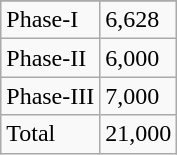<table class="wikitable">
<tr ! Phase !!  Project cost (>
</tr>
<tr>
<td>Phase-I</td>
<td> 6,628</td>
</tr>
<tr>
<td>Phase-II</td>
<td> 6,000</td>
</tr>
<tr>
<td>Phase-III</td>
<td> 7,000</td>
</tr>
<tr>
<td>Total</td>
<td> 21,000</td>
</tr>
</table>
